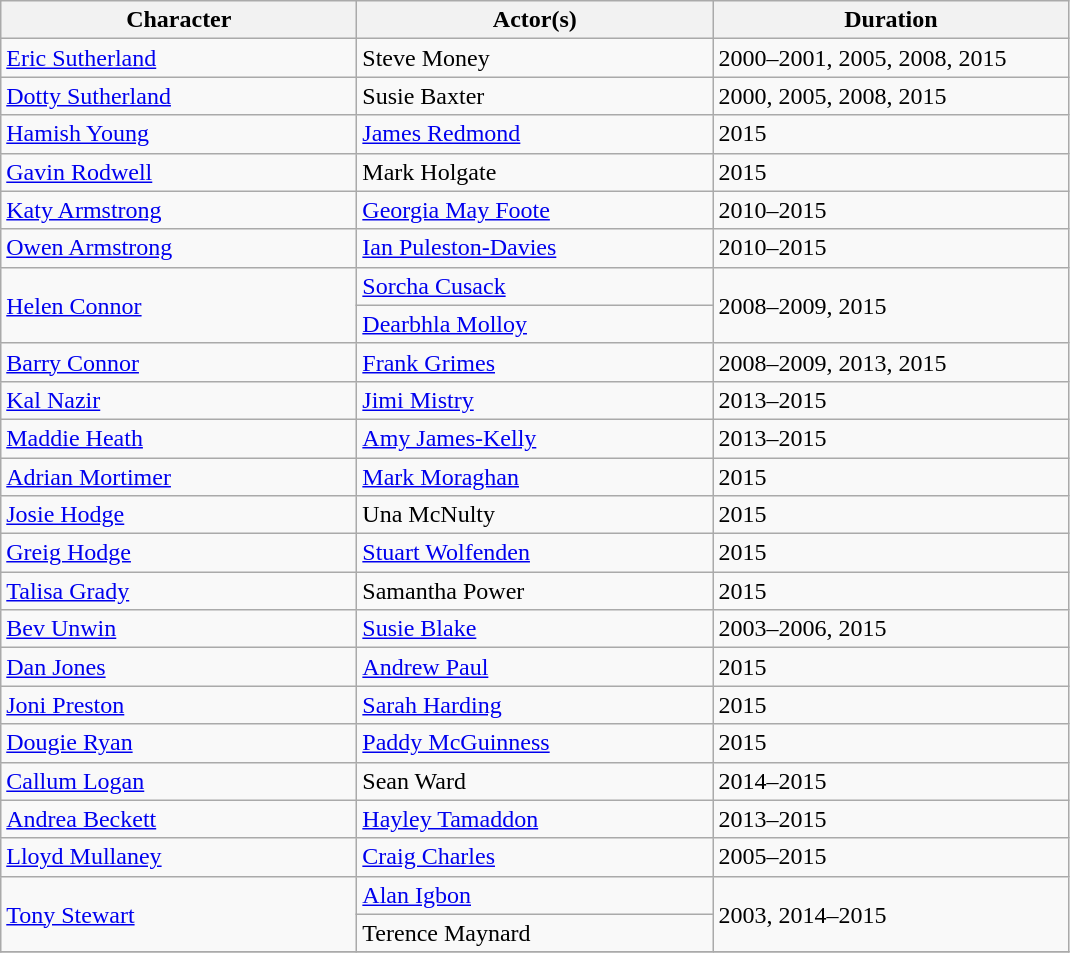<table class="wikitable">
<tr>
<th scope="col" style="width:230px;">Character</th>
<th scope="col" style="width:230px;">Actor(s)</th>
<th scope="col" style="width:230px;">Duration</th>
</tr>
<tr>
<td><a href='#'>Eric Sutherland</a></td>
<td>Steve Money</td>
<td>2000–2001, 2005, 2008, 2015</td>
</tr>
<tr>
<td><a href='#'>Dotty Sutherland</a></td>
<td>Susie Baxter</td>
<td>2000, 2005, 2008, 2015</td>
</tr>
<tr>
<td><a href='#'>Hamish Young</a></td>
<td><a href='#'>James Redmond</a></td>
<td>2015</td>
</tr>
<tr>
<td><a href='#'>Gavin Rodwell</a></td>
<td>Mark Holgate</td>
<td>2015</td>
</tr>
<tr>
<td><a href='#'>Katy Armstrong</a></td>
<td><a href='#'>Georgia May Foote</a></td>
<td>2010–2015</td>
</tr>
<tr>
<td><a href='#'>Owen Armstrong</a></td>
<td><a href='#'>Ian Puleston-Davies</a></td>
<td>2010–2015</td>
</tr>
<tr>
<td rowspan="2"><a href='#'>Helen Connor</a></td>
<td><a href='#'>Sorcha Cusack</a></td>
<td rowspan="2">2008–2009, 2015</td>
</tr>
<tr>
<td><a href='#'>Dearbhla Molloy</a></td>
</tr>
<tr>
<td><a href='#'>Barry Connor</a></td>
<td><a href='#'>Frank Grimes</a></td>
<td>2008–2009, 2013, 2015</td>
</tr>
<tr>
<td><a href='#'>Kal Nazir</a></td>
<td><a href='#'>Jimi Mistry</a></td>
<td>2013–2015</td>
</tr>
<tr>
<td><a href='#'>Maddie Heath</a></td>
<td><a href='#'>Amy James-Kelly</a></td>
<td>2013–2015</td>
</tr>
<tr>
<td><a href='#'>Adrian Mortimer</a></td>
<td><a href='#'>Mark Moraghan</a></td>
<td>2015</td>
</tr>
<tr>
<td><a href='#'>Josie Hodge</a></td>
<td>Una McNulty</td>
<td>2015</td>
</tr>
<tr>
<td><a href='#'>Greig Hodge</a></td>
<td><a href='#'>Stuart Wolfenden</a></td>
<td>2015</td>
</tr>
<tr>
<td><a href='#'>Talisa Grady</a></td>
<td>Samantha Power</td>
<td>2015</td>
</tr>
<tr>
<td><a href='#'>Bev Unwin</a></td>
<td><a href='#'>Susie Blake</a></td>
<td>2003–2006, 2015</td>
</tr>
<tr>
<td><a href='#'>Dan Jones</a></td>
<td><a href='#'>Andrew Paul</a></td>
<td>2015</td>
</tr>
<tr>
<td><a href='#'>Joni Preston</a></td>
<td><a href='#'>Sarah Harding</a></td>
<td>2015</td>
</tr>
<tr>
<td><a href='#'>Dougie Ryan</a></td>
<td><a href='#'>Paddy McGuinness</a></td>
<td>2015</td>
</tr>
<tr>
<td><a href='#'>Callum Logan</a></td>
<td>Sean Ward</td>
<td>2014–2015</td>
</tr>
<tr>
<td><a href='#'>Andrea Beckett</a></td>
<td><a href='#'>Hayley Tamaddon</a></td>
<td>2013–2015</td>
</tr>
<tr>
<td><a href='#'>Lloyd Mullaney</a></td>
<td><a href='#'>Craig Charles</a></td>
<td>2005–2015</td>
</tr>
<tr>
<td rowspan="2"><a href='#'>Tony Stewart</a></td>
<td><a href='#'>Alan Igbon</a></td>
<td rowspan="2">2003, 2014–2015</td>
</tr>
<tr>
<td>Terence Maynard</td>
</tr>
<tr>
</tr>
</table>
